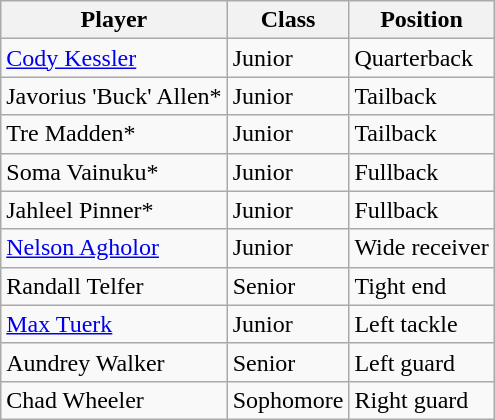<table class="wikitable" border="1">
<tr>
<th>Player</th>
<th>Class</th>
<th>Position</th>
</tr>
<tr>
<td><a href='#'>Cody Kessler</a></td>
<td>Junior </td>
<td>Quarterback</td>
</tr>
<tr>
<td>Javorius 'Buck' Allen*</td>
<td>Junior </td>
<td>Tailback</td>
</tr>
<tr>
<td>Tre Madden*</td>
<td>Junior </td>
<td>Tailback</td>
</tr>
<tr>
<td>Soma Vainuku*</td>
<td>Junior </td>
<td>Fullback</td>
</tr>
<tr>
<td>Jahleel Pinner*</td>
<td>Junior</td>
<td>Fullback</td>
</tr>
<tr>
<td><a href='#'>Nelson Agholor</a></td>
<td>Junior</td>
<td>Wide receiver</td>
</tr>
<tr>
<td>Randall Telfer</td>
<td>Senior </td>
<td>Tight end</td>
</tr>
<tr>
<td><a href='#'>Max Tuerk</a></td>
<td>Junior</td>
<td>Left tackle</td>
</tr>
<tr>
<td>Aundrey Walker</td>
<td>Senior</td>
<td>Left guard</td>
</tr>
<tr>
<td>Chad Wheeler</td>
<td>Sophomore </td>
<td>Right guard</td>
</tr>
</table>
